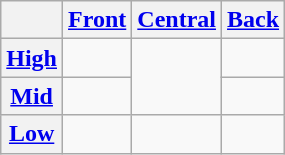<table class="wikitable" style="text-align:center">
<tr>
<th></th>
<th><a href='#'>Front</a></th>
<th><a href='#'>Central</a></th>
<th><a href='#'>Back</a></th>
</tr>
<tr>
<th><a href='#'>High</a></th>
<td></td>
<td rowspan="2"></td>
<td></td>
</tr>
<tr>
<th><a href='#'>Mid</a></th>
<td></td>
<td></td>
</tr>
<tr>
<th><a href='#'>Low</a></th>
<td></td>
<td></td>
<td></td>
</tr>
</table>
